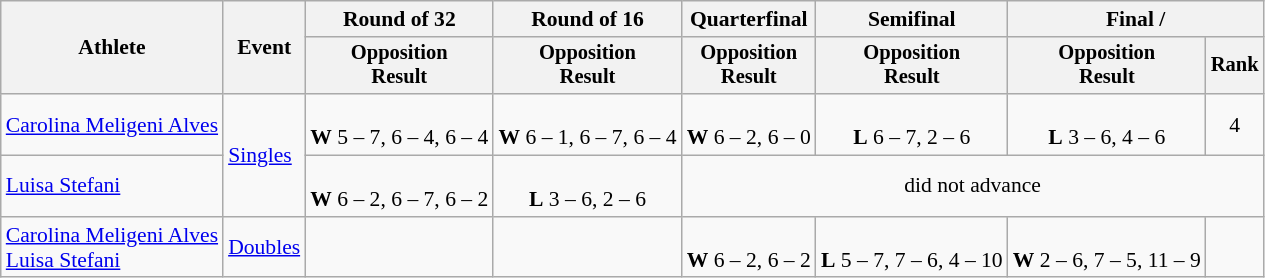<table class=wikitable style=font-size:90%;text-align:center>
<tr>
<th rowspan=2>Athlete</th>
<th rowspan=2>Event</th>
<th>Round of 32</th>
<th>Round of 16</th>
<th>Quarterfinal</th>
<th>Semifinal</th>
<th colspan=2>Final / </th>
</tr>
<tr style=font-size:95%>
<th>Opposition<br>Result</th>
<th>Opposition<br>Result</th>
<th>Opposition<br>Result</th>
<th>Opposition<br>Result</th>
<th>Opposition<br>Result</th>
<th>Rank</th>
</tr>
<tr>
<td align=left><a href='#'>Carolina Meligeni Alves</a></td>
<td align=left rowspan=2><a href='#'>Singles</a></td>
<td><br><strong>W</strong> 5 – 7, 6 – 4, 6 – 4</td>
<td><br><strong>W</strong> 6 – 1, 6 – 7, 6 – 4</td>
<td><br><strong>W</strong> 6 – 2, 6 – 0</td>
<td><br><strong>L</strong> 6 – 7, 2 – 6</td>
<td><br><strong>L</strong> 3 – 6, 4 – 6</td>
<td>4</td>
</tr>
<tr>
<td align=left><a href='#'>Luisa Stefani</a></td>
<td><br><strong>W</strong> 6 – 2, 6 – 7, 6 – 2</td>
<td><br><strong>L</strong> 3 – 6, 2 – 6</td>
<td colspan=4>did not advance</td>
</tr>
<tr>
<td align=left><a href='#'>Carolina Meligeni Alves</a><br><a href='#'>Luisa Stefani</a></td>
<td align=left><a href='#'>Doubles</a></td>
<td></td>
<td></td>
<td align=center><br><strong>W</strong> 6 – 2, 6 – 2</td>
<td align=center><br><strong>L</strong> 5 – 7, 7 – 6, 4 – 10</td>
<td align=center><br><strong>W</strong> 2 – 6, 7 – 5, 11 – 9</td>
<td></td>
</tr>
</table>
